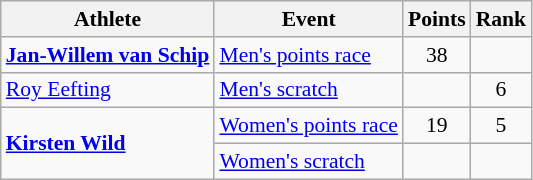<table class="wikitable" style="text-align:center; font-size:90%">
<tr>
<th>Athlete</th>
<th>Event</th>
<th>Points</th>
<th>Rank</th>
</tr>
<tr>
<td align=left><strong><a href='#'>Jan-Willem van Schip</a></strong></td>
<td align=left><a href='#'>Men's points race</a></td>
<td>38</td>
<td></td>
</tr>
<tr>
<td align=left><a href='#'>Roy Eefting</a></td>
<td align=left><a href='#'>Men's scratch</a></td>
<td></td>
<td>6</td>
</tr>
<tr>
<td rowspan=2 align=left><strong><a href='#'>Kirsten Wild</a></strong></td>
<td align=left><a href='#'>Women's points race</a></td>
<td>19</td>
<td>5</td>
</tr>
<tr>
<td align=left><a href='#'>Women's scratch</a></td>
<td></td>
<td></td>
</tr>
</table>
